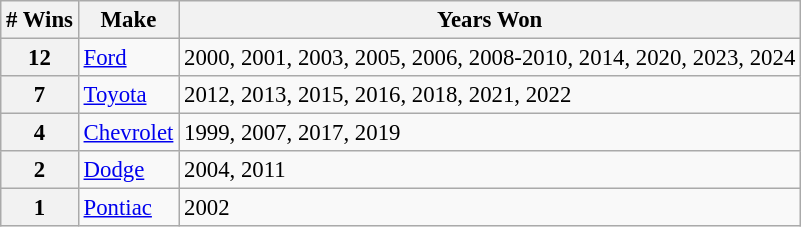<table class="wikitable" style="font-size: 95%;">
<tr>
<th># Wins</th>
<th>Make</th>
<th>Years Won</th>
</tr>
<tr>
<th>12</th>
<td> <a href='#'>Ford</a></td>
<td>2000, 2001, 2003, 2005, 2006, 2008-2010, 2014, 2020, 2023, 2024</td>
</tr>
<tr>
<th>7</th>
<td> <a href='#'>Toyota</a></td>
<td>2012, 2013, 2015, 2016, 2018, 2021, 2022</td>
</tr>
<tr>
<th>4</th>
<td> <a href='#'>Chevrolet</a></td>
<td>1999, 2007, 2017, 2019</td>
</tr>
<tr>
<th>2</th>
<td> <a href='#'>Dodge</a></td>
<td>2004, 2011</td>
</tr>
<tr>
<th>1</th>
<td> <a href='#'>Pontiac</a></td>
<td>2002</td>
</tr>
</table>
